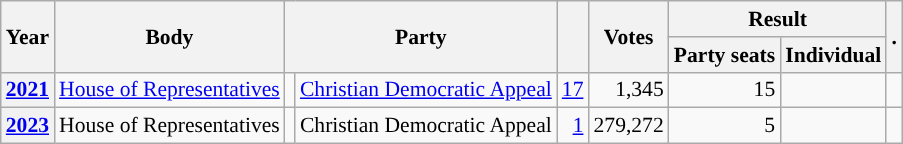<table class="wikitable plainrowheaders sortable" border=2 cellpadding=4 cellspacing=0 style="border: 1px #aaa solid; font-size: 90%; text-align:center;">
<tr>
<th scope="col" rowspan=2>Year</th>
<th scope="col" rowspan=2>Body</th>
<th scope="col" colspan=2 rowspan=2>Party</th>
<th scope="col" rowspan=2></th>
<th scope="col" rowspan=2>Votes</th>
<th scope="colgroup" colspan=2>Result</th>
<th scope="col" rowspan=2 class="unsortable">.</th>
</tr>
<tr>
<th scope="col">Party seats</th>
<th scope="col">Individual</th>
</tr>
<tr>
<th scope="row"><a href='#'>2021</a></th>
<td><a href='#'>House of Representatives</a></td>
<td style="background-color:"></td>
<td><a href='#'>Christian Democratic Appeal</a></td>
<td style=text-align:right><a href='#'>17</a></td>
<td style=text-align:right>1,345</td>
<td style=text-align:right>15</td>
<td></td>
<td></td>
</tr>
<tr>
<th scope="row"><a href='#'>2023</a></th>
<td>House of Representatives</td>
<td style="background-color:"></td>
<td>Christian Democratic Appeal</td>
<td style=text-align:right><a href='#'>1</a></td>
<td style=text-align:right>279,272</td>
<td style=text-align:right>5</td>
<td></td>
<td></td>
</tr>
</table>
